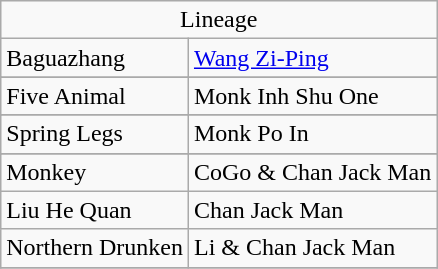<table border class="wikitable">
<tr>
<td colspan="2" align="center">Lineage</td>
</tr>
<tr>
<td>Baguazhang</td>
<td><a href='#'>Wang Zi-Ping</a></td>
</tr>
<tr>
</tr>
<tr>
<td>Five Animal</td>
<td>Monk Inh Shu One</td>
</tr>
<tr>
</tr>
<tr>
<td>Spring Legs</td>
<td>Monk Po In</td>
</tr>
<tr>
</tr>
<tr>
<td>Monkey</td>
<td>CoGo & Chan Jack Man</td>
</tr>
<tr>
<td>Liu He Quan</td>
<td>Chan Jack Man</td>
</tr>
<tr>
<td>Northern Drunken</td>
<td>Li & Chan Jack Man</td>
</tr>
<tr>
</tr>
</table>
